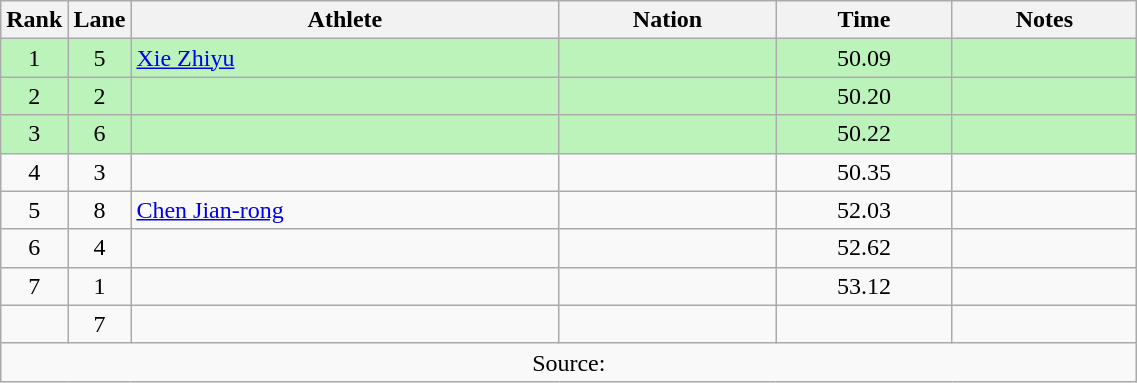<table class="wikitable sortable" style="text-align:center;width: 60%;">
<tr>
<th scope="col" style="width: 10px;">Rank</th>
<th scope="col" style="width: 10px;">Lane</th>
<th scope="col">Athlete</th>
<th scope="col">Nation</th>
<th scope="col">Time</th>
<th scope="col">Notes</th>
</tr>
<tr bgcolor=bbf3bb>
<td>1</td>
<td>5</td>
<td align=left><a href='#'>Xie Zhiyu</a></td>
<td align=left></td>
<td>50.09</td>
<td></td>
</tr>
<tr bgcolor=bbf3bb>
<td>2</td>
<td>2</td>
<td align=left></td>
<td align=left></td>
<td>50.20</td>
<td></td>
</tr>
<tr bgcolor=bbf3bb>
<td>3</td>
<td>6</td>
<td align=left></td>
<td align=left></td>
<td>50.22</td>
<td></td>
</tr>
<tr>
<td>4</td>
<td>3</td>
<td align=left></td>
<td align=left></td>
<td>50.35</td>
<td></td>
</tr>
<tr>
<td>5</td>
<td>8</td>
<td align=left><a href='#'>Chen Jian-rong</a></td>
<td align=left></td>
<td>52.03</td>
<td></td>
</tr>
<tr>
<td>6</td>
<td>4</td>
<td align=left></td>
<td align=left></td>
<td>52.62</td>
<td></td>
</tr>
<tr>
<td>7</td>
<td>1</td>
<td align=left></td>
<td align=left></td>
<td>53.12</td>
<td></td>
</tr>
<tr>
<td></td>
<td>7</td>
<td align=left></td>
<td align=left></td>
<td></td>
<td></td>
</tr>
<tr class="sortbottom">
<td colspan="6">Source:</td>
</tr>
</table>
